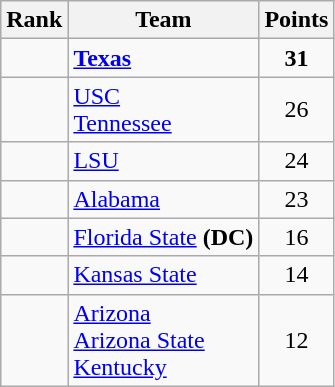<table class="wikitable sortable" style="text-align:center">
<tr>
<th>Rank</th>
<th>Team</th>
<th>Points</th>
</tr>
<tr>
<td></td>
<td align="left"><strong><a href='#'>Texas</a></strong></td>
<td><strong>31</strong></td>
</tr>
<tr>
<td></td>
<td align="left"><a href='#'>USC</a><br><a href='#'>Tennessee</a></td>
<td>26</td>
</tr>
<tr>
<td></td>
<td align="left"><a href='#'>LSU</a></td>
<td>24</td>
</tr>
<tr>
<td></td>
<td align="left"><a href='#'>Alabama</a></td>
<td>23</td>
</tr>
<tr>
<td></td>
<td align="left"><a href='#'>Florida State</a> <strong>(DC)</strong></td>
<td>16</td>
</tr>
<tr>
<td></td>
<td align="left"><a href='#'>Kansas State</a></td>
<td>14</td>
</tr>
<tr>
<td></td>
<td align="left"><a href='#'>Arizona</a><br><a href='#'>Arizona State</a><br><a href='#'>Kentucky</a></td>
<td>12</td>
</tr>
</table>
